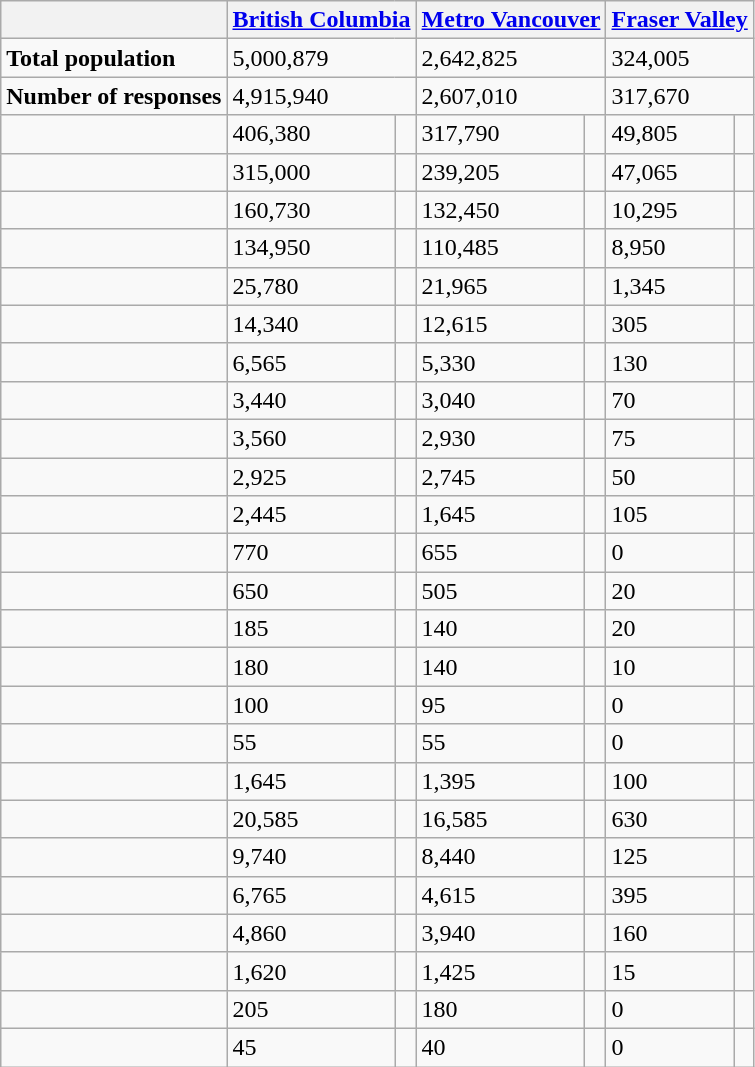<table class="wikitable">
<tr>
<th></th>
<th colspan="2"><a href='#'>British Columbia</a></th>
<th colspan="2"><a href='#'>Metro Vancouver</a></th>
<th colspan="2"><a href='#'>Fraser Valley</a></th>
</tr>
<tr>
<td><strong> Total population</strong></td>
<td colspan="2">5,000,879</td>
<td colspan="2">2,642,825</td>
<td colspan="2">324,005</td>
</tr>
<tr>
<td><strong> Number of responses </strong></td>
<td colspan="2">4,915,940</td>
<td colspan="2">2,607,010</td>
<td colspan="2">317,670</td>
</tr>
<tr>
<td><br></td>
<td>406,380</td>
<td></td>
<td>317,790</td>
<td></td>
<td>49,805</td>
<td></td>
</tr>
<tr>
<td><br></td>
<td>315,000</td>
<td></td>
<td>239,205</td>
<td></td>
<td>47,065</td>
<td></td>
</tr>
<tr>
<td><br></td>
<td>160,730</td>
<td></td>
<td>132,450</td>
<td></td>
<td>10,295</td>
<td></td>
</tr>
<tr>
<td><br></td>
<td>134,950</td>
<td></td>
<td>110,485</td>
<td></td>
<td>8,950</td>
<td></td>
</tr>
<tr>
<td><br></td>
<td>25,780</td>
<td></td>
<td>21,965</td>
<td></td>
<td>1,345</td>
<td></td>
</tr>
<tr>
<td><br></td>
<td>14,340</td>
<td></td>
<td>12,615</td>
<td></td>
<td>305</td>
<td></td>
</tr>
<tr>
<td><br></td>
<td>6,565</td>
<td></td>
<td>5,330</td>
<td></td>
<td>130</td>
<td></td>
</tr>
<tr>
<td><br></td>
<td>3,440</td>
<td></td>
<td>3,040</td>
<td></td>
<td>70</td>
<td></td>
</tr>
<tr>
<td><br></td>
<td>3,560</td>
<td></td>
<td>2,930</td>
<td></td>
<td>75</td>
<td></td>
</tr>
<tr>
<td><br></td>
<td>2,925</td>
<td></td>
<td>2,745</td>
<td></td>
<td>50</td>
<td></td>
</tr>
<tr>
<td><br></td>
<td>2,445</td>
<td></td>
<td>1,645</td>
<td></td>
<td>105</td>
<td></td>
</tr>
<tr>
<td><br></td>
<td>770</td>
<td></td>
<td>655</td>
<td></td>
<td>0</td>
<td></td>
</tr>
<tr>
<td><br></td>
<td>650</td>
<td></td>
<td>505</td>
<td></td>
<td>20</td>
<td></td>
</tr>
<tr>
<td><br></td>
<td>185</td>
<td></td>
<td>140</td>
<td></td>
<td>20</td>
<td></td>
</tr>
<tr>
<td><br></td>
<td>180</td>
<td></td>
<td>140</td>
<td></td>
<td>10</td>
<td></td>
</tr>
<tr>
<td><br></td>
<td>100</td>
<td></td>
<td>95</td>
<td></td>
<td>0</td>
<td></td>
</tr>
<tr>
<td><br></td>
<td>55</td>
<td></td>
<td>55</td>
<td></td>
<td>0</td>
<td></td>
</tr>
<tr>
<td><br></td>
<td>1,645</td>
<td></td>
<td>1,395</td>
<td></td>
<td>100</td>
<td></td>
</tr>
<tr>
<td><br></td>
<td>20,585</td>
<td></td>
<td>16,585</td>
<td></td>
<td>630</td>
<td></td>
</tr>
<tr>
<td><br></td>
<td>9,740</td>
<td></td>
<td>8,440</td>
<td></td>
<td>125</td>
<td></td>
</tr>
<tr>
<td><br></td>
<td>6,765</td>
<td></td>
<td>4,615</td>
<td></td>
<td>395</td>
<td></td>
</tr>
<tr>
<td><br></td>
<td>4,860</td>
<td></td>
<td>3,940</td>
<td></td>
<td>160</td>
<td></td>
</tr>
<tr>
<td><br></td>
<td>1,620</td>
<td></td>
<td>1,425</td>
<td></td>
<td>15</td>
<td></td>
</tr>
<tr>
<td><br></td>
<td>205</td>
<td></td>
<td>180</td>
<td></td>
<td>0</td>
<td></td>
</tr>
<tr>
<td><br></td>
<td>45</td>
<td></td>
<td>40</td>
<td></td>
<td>0</td>
<td></td>
</tr>
</table>
